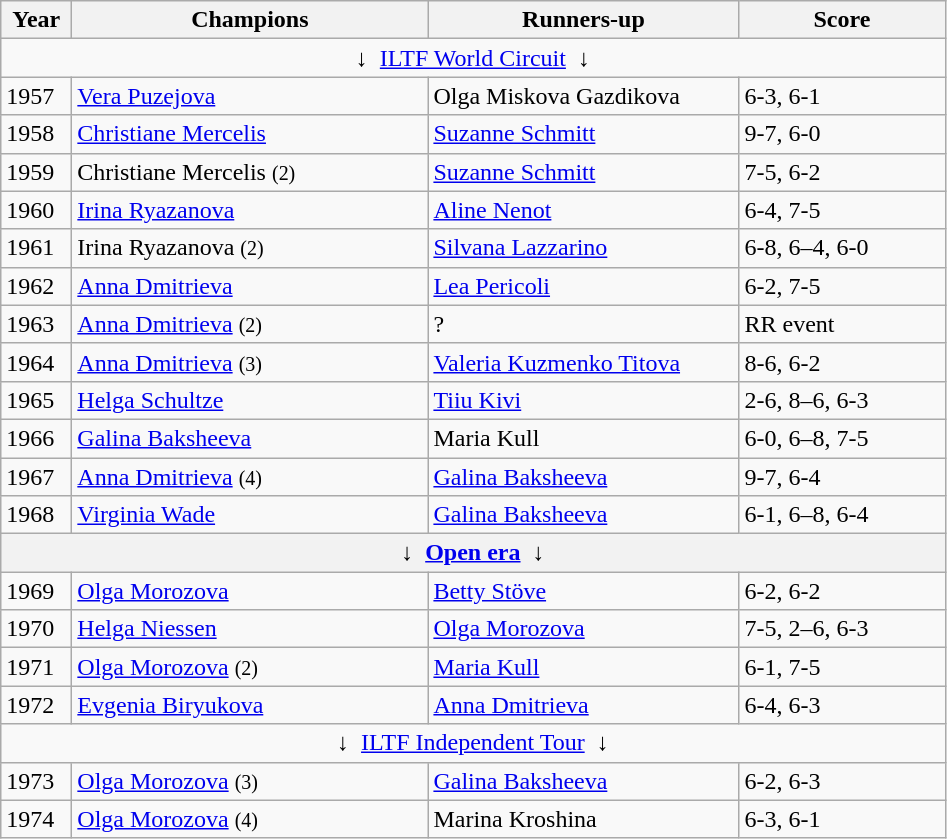<table class="wikitable sortable">
<tr>
<th style="width:40px">Year</th>
<th style="width:230px">Champions</th>
<th style="width:200px">Runners-up</th>
<th style="width:130px" class="unsortable">Score</th>
</tr>
<tr>
<td colspan=4 align=center>↓  <a href='#'>ILTF World Circuit</a>  ↓</td>
</tr>
<tr>
<td>1957</td>
<td> <a href='#'>Vera Puzejova</a></td>
<td> Olga Miskova Gazdikova</td>
<td>6-3, 6-1</td>
</tr>
<tr>
<td>1958</td>
<td> <a href='#'>Christiane Mercelis</a></td>
<td> <a href='#'>Suzanne Schmitt</a></td>
<td>9-7, 6-0</td>
</tr>
<tr>
<td>1959</td>
<td> Christiane Mercelis <small>(2)</small></td>
<td> <a href='#'>Suzanne Schmitt</a></td>
<td>7-5, 6-2</td>
</tr>
<tr>
<td>1960</td>
<td> <a href='#'>Irina Ryazanova</a></td>
<td> <a href='#'>Aline Nenot</a></td>
<td>6-4, 7-5</td>
</tr>
<tr>
<td>1961</td>
<td> Irina Ryazanova <small>(2)</small></td>
<td> <a href='#'>Silvana Lazzarino</a></td>
<td>6-8, 6–4, 6-0</td>
</tr>
<tr>
<td>1962</td>
<td> <a href='#'>Anna Dmitrieva</a></td>
<td> <a href='#'>Lea Pericoli</a></td>
<td>6-2, 7-5</td>
</tr>
<tr>
<td>1963</td>
<td> <a href='#'>Anna Dmitrieva</a> <small>(2)</small></td>
<td>?</td>
<td>RR event</td>
</tr>
<tr>
<td>1964</td>
<td> <a href='#'>Anna Dmitrieva</a> <small>(3)</small></td>
<td> <a href='#'>Valeria Kuzmenko Titova</a></td>
<td>8-6, 6-2</td>
</tr>
<tr>
<td>1965</td>
<td> <a href='#'>Helga Schultze</a></td>
<td> <a href='#'>Tiiu Kivi</a></td>
<td>2-6, 8–6, 6-3</td>
</tr>
<tr>
<td>1966</td>
<td> <a href='#'>Galina Baksheeva</a></td>
<td> Maria Kull</td>
<td>6-0, 6–8, 7-5</td>
</tr>
<tr>
<td>1967</td>
<td> <a href='#'>Anna Dmitrieva</a> <small>(4)</small></td>
<td> <a href='#'>Galina Baksheeva</a></td>
<td>9-7, 6-4</td>
</tr>
<tr>
<td>1968</td>
<td> <a href='#'>Virginia Wade</a></td>
<td> <a href='#'>Galina Baksheeva</a></td>
<td>6-1, 6–8, 6-4</td>
</tr>
<tr>
<th colspan=4 align=center>↓  <a href='#'>Open era</a>  ↓</th>
</tr>
<tr>
<td>1969</td>
<td> <a href='#'>Olga Morozova</a></td>
<td> <a href='#'>Betty Stöve</a></td>
<td>6-2, 6-2</td>
</tr>
<tr>
<td>1970</td>
<td> <a href='#'>Helga Niessen</a></td>
<td> <a href='#'>Olga Morozova</a></td>
<td>7-5, 2–6, 6-3</td>
</tr>
<tr>
<td>1971</td>
<td> <a href='#'>Olga Morozova</a> <small>(2)</small></td>
<td> <a href='#'>Maria Kull</a></td>
<td>6-1, 7-5</td>
</tr>
<tr>
<td>1972</td>
<td> <a href='#'>Evgenia Biryukova</a></td>
<td> <a href='#'>Anna Dmitrieva</a></td>
<td>6-4, 6-3</td>
</tr>
<tr>
<td colspan=4 align=center>↓  <a href='#'>ILTF Independent Tour</a>  ↓</td>
</tr>
<tr>
<td>1973</td>
<td> <a href='#'>Olga Morozova</a> <small>(3)</small></td>
<td><a href='#'>Galina Baksheeva</a></td>
<td>6-2, 6-3</td>
</tr>
<tr>
<td>1974</td>
<td> <a href='#'>Olga Morozova</a> <small>(4)</small></td>
<td> Marina Kroshina</td>
<td>6-3, 6-1</td>
</tr>
</table>
